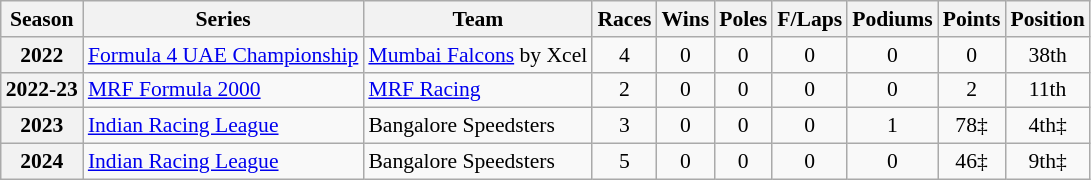<table class="wikitable" style="font-size: 90%; text-align:center">
<tr>
<th>Season</th>
<th>Series</th>
<th>Team</th>
<th>Races</th>
<th>Wins</th>
<th>Poles</th>
<th>F/Laps</th>
<th>Podiums</th>
<th>Points</th>
<th>Position</th>
</tr>
<tr>
<th>2022</th>
<td align=left><a href='#'>Formula 4 UAE Championship</a></td>
<td align=left><a href='#'>Mumbai Falcons</a> by Xcel</td>
<td>4</td>
<td>0</td>
<td>0</td>
<td>0</td>
<td>0</td>
<td>0</td>
<td>38th</td>
</tr>
<tr>
<th>2022-23</th>
<td align=left><a href='#'>MRF Formula 2000</a></td>
<td align=left><a href='#'>MRF Racing</a></td>
<td>2</td>
<td>0</td>
<td>0</td>
<td>0</td>
<td>0</td>
<td>2</td>
<td>11th</td>
</tr>
<tr>
<th>2023</th>
<td align=left><a href='#'>Indian Racing League</a></td>
<td align=left>Bangalore Speedsters</td>
<td>3</td>
<td>0</td>
<td>0</td>
<td>0</td>
<td>1</td>
<td>78‡</td>
<td>4th‡</td>
</tr>
<tr>
<th>2024</th>
<td align=left><a href='#'>Indian Racing League</a></td>
<td align=left>Bangalore Speedsters</td>
<td>5</td>
<td>0</td>
<td>0</td>
<td>0</td>
<td>0</td>
<td>46‡</td>
<td>9th‡</td>
</tr>
</table>
